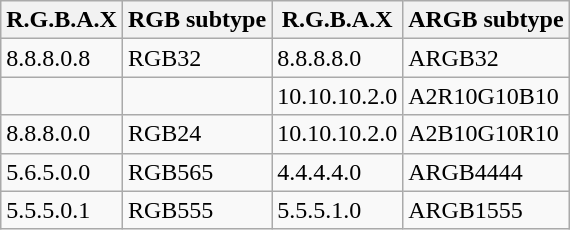<table class="wikitable" style="float:left">
<tr>
<th>R.G.B.A.X</th>
<th>RGB subtype</th>
<th>R.G.B.A.X</th>
<th>ARGB subtype</th>
</tr>
<tr>
<td>8.8.8.0.8</td>
<td>RGB32</td>
<td>8.8.8.8.0</td>
<td>ARGB32</td>
</tr>
<tr>
<td></td>
<td></td>
<td>10.10.10.2.0</td>
<td>A2R10G10B10</td>
</tr>
<tr>
<td>8.8.8.0.0</td>
<td>RGB24</td>
<td>10.10.10.2.0</td>
<td>A2B10G10R10</td>
</tr>
<tr>
<td>5.6.5.0.0</td>
<td>RGB565</td>
<td>4.4.4.4.0</td>
<td>ARGB4444</td>
</tr>
<tr>
<td>5.5.5.0.1</td>
<td>RGB555</td>
<td>5.5.5.1.0</td>
<td>ARGB1555</td>
</tr>
</table>
